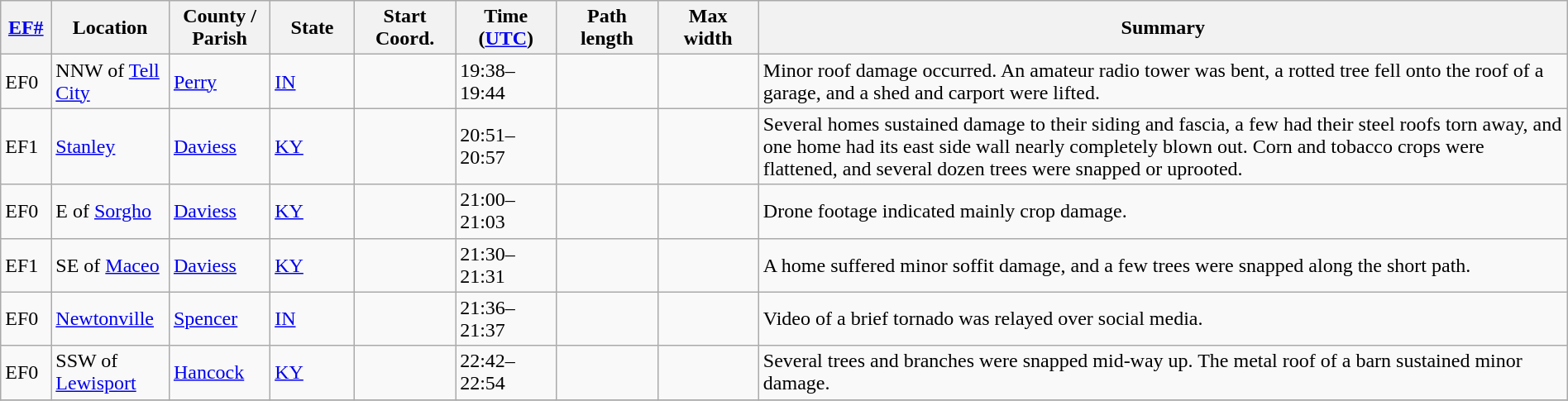<table class="wikitable sortable" style="width:100%;">
<tr>
<th scope="col" style="width:3%; text-align:center;"><a href='#'>EF#</a></th>
<th scope="col" style="width:7%; text-align:center;" class="unsortable">Location</th>
<th scope="col" style="width:6%; text-align:center;" class="unsortable">County / Parish</th>
<th scope="col" style="width:5%; text-align:center;">State</th>
<th scope="col" style="width:6%; text-align:center;">Start Coord.</th>
<th scope="col" style="width:6%; text-align:center;">Time (<a href='#'>UTC</a>)</th>
<th scope="col" style="width:6%; text-align:center;">Path length</th>
<th scope="col" style="width:6%; text-align:center;">Max width</th>
<th scope="col" class="unsortable" style="width:48%; text-align:center;">Summary</th>
</tr>
<tr>
<td bgcolor=>EF0</td>
<td>NNW of <a href='#'>Tell City</a></td>
<td><a href='#'>Perry</a></td>
<td><a href='#'>IN</a></td>
<td></td>
<td>19:38–19:44</td>
<td></td>
<td></td>
<td>Minor roof damage occurred. An amateur radio tower was bent, a rotted tree fell onto the roof of a garage, and a shed and carport were lifted.</td>
</tr>
<tr>
<td bgcolor=>EF1</td>
<td><a href='#'>Stanley</a></td>
<td><a href='#'>Daviess</a></td>
<td><a href='#'>KY</a></td>
<td></td>
<td>20:51–20:57</td>
<td></td>
<td></td>
<td>Several homes sustained damage to their siding and fascia, a few had their steel roofs torn away, and one home had its east side wall nearly completely blown out. Corn and tobacco crops were flattened, and several dozen trees were snapped or uprooted.</td>
</tr>
<tr>
<td bgcolor=>EF0</td>
<td>E of <a href='#'>Sorgho</a></td>
<td><a href='#'>Daviess</a></td>
<td><a href='#'>KY</a></td>
<td></td>
<td>21:00–21:03</td>
<td></td>
<td></td>
<td>Drone footage indicated mainly crop damage.</td>
</tr>
<tr>
<td bgcolor=>EF1</td>
<td>SE of <a href='#'>Maceo</a></td>
<td><a href='#'>Daviess</a></td>
<td><a href='#'>KY</a></td>
<td></td>
<td>21:30–21:31</td>
<td></td>
<td></td>
<td>A home suffered minor soffit damage, and a few trees were snapped along the short path.</td>
</tr>
<tr>
<td bgcolor=>EF0</td>
<td><a href='#'>Newtonville</a></td>
<td><a href='#'>Spencer</a></td>
<td><a href='#'>IN</a></td>
<td></td>
<td>21:36–21:37</td>
<td></td>
<td></td>
<td>Video of a brief tornado was relayed over social media.</td>
</tr>
<tr>
<td bgcolor=>EF0</td>
<td>SSW of <a href='#'>Lewisport</a></td>
<td><a href='#'>Hancock</a></td>
<td><a href='#'>KY</a></td>
<td></td>
<td>22:42–22:54</td>
<td></td>
<td></td>
<td>Several trees and branches were snapped mid-way up. The metal roof of a barn sustained minor damage.</td>
</tr>
<tr>
</tr>
</table>
